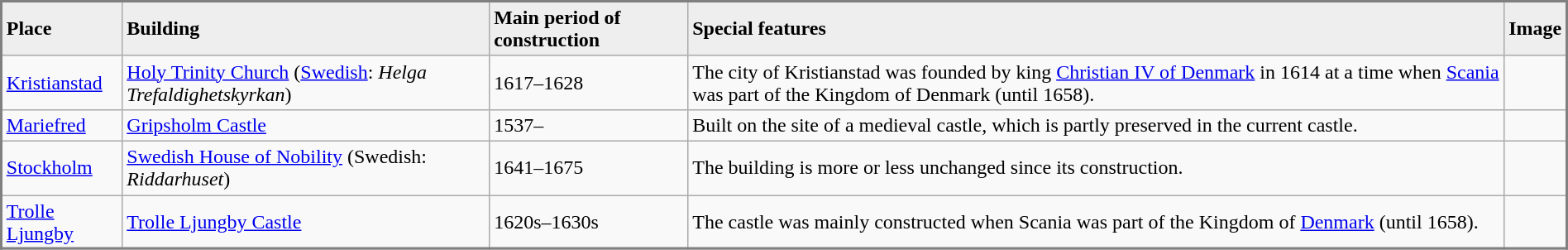<table class="wikitable" style="border: 2px solid gray; border-collapse: collapse;" width="100%">
<tr>
<td bgcolor="#EEEEEE"><strong>Place</strong></td>
<td bgcolor="#EEEEEE"><strong>Building</strong></td>
<td bgcolor="#EEEEEE"><strong>Main period of construction</strong></td>
<td bgcolor="#EEEEEE"><strong>Special features</strong></td>
<td bgcolor="#EEEEEE"><strong>Image</strong></td>
</tr>
<tr>
<td><a href='#'>Kristianstad</a></td>
<td><a href='#'>Holy Trinity Church</a> (<a href='#'>Swedish</a>: <em>Helga Trefaldighetskyrkan</em>)</td>
<td>1617–1628</td>
<td>The city of Kristianstad was founded by king <a href='#'>Christian IV of Denmark</a> in 1614 at a time when <a href='#'>Scania</a> was part of the Kingdom of Denmark (until 1658).</td>
<td></td>
</tr>
<tr>
<td><a href='#'>Mariefred</a></td>
<td><a href='#'>Gripsholm Castle</a></td>
<td>1537–</td>
<td>Built on the site of a medieval castle, which is partly preserved in the current castle.</td>
<td></td>
</tr>
<tr>
<td><a href='#'>Stockholm</a></td>
<td><a href='#'>Swedish House of Nobility</a> (Swedish: <em>Riddarhuset</em>)</td>
<td>1641–1675</td>
<td>The building is more or less unchanged since its construction.</td>
<td></td>
</tr>
<tr>
<td><a href='#'>Trolle Ljungby</a></td>
<td><a href='#'>Trolle Ljungby Castle</a></td>
<td>1620s–1630s</td>
<td>The castle was mainly constructed when Scania was part of the Kingdom of <a href='#'>Denmark</a> (until 1658).</td>
<td></td>
</tr>
<tr>
</tr>
</table>
